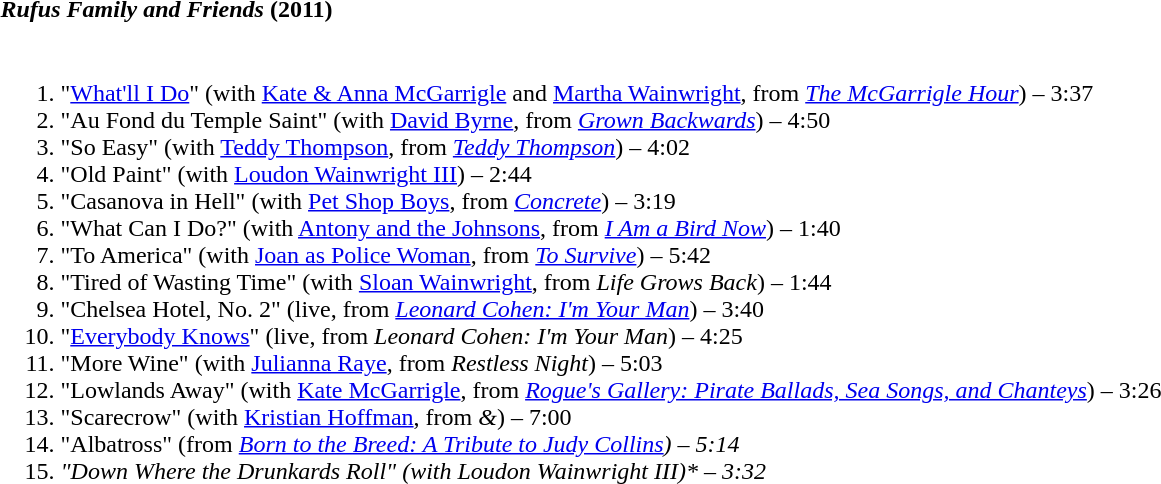<table class="collapsible collapsed" border="0" style="margin-right:20.45em">
<tr>
<th style="width:100%; text-align:left;"><em>Rufus Family and Friends</em> (2011)</th>
<th></th>
</tr>
<tr>
<td colspan="2"><br><ol><li>"<a href='#'>What'll I Do</a>" (with <a href='#'>Kate & Anna McGarrigle</a> and <a href='#'>Martha Wainwright</a>, from <em><a href='#'>The McGarrigle Hour</a></em>) – 3:37</li><li>"Au Fond du Temple Saint" (with <a href='#'>David Byrne</a>, from <em><a href='#'>Grown Backwards</a></em>) – 4:50</li><li>"So Easy" (with <a href='#'>Teddy Thompson</a>, from <em><a href='#'>Teddy Thompson</a></em>) – 4:02</li><li>"Old Paint" (with <a href='#'>Loudon Wainwright III</a>) – 2:44</li><li>"Casanova in Hell" (with <a href='#'>Pet Shop Boys</a>, from <em><a href='#'>Concrete</a></em>) – 3:19</li><li>"What Can I Do?" (with <a href='#'>Antony and the Johnsons</a>, from <em><a href='#'>I Am a Bird Now</a></em>) – 1:40</li><li>"To America" (with <a href='#'>Joan as Police Woman</a>, from <em><a href='#'>To Survive</a></em>) – 5:42</li><li>"Tired of Wasting Time" (with <a href='#'>Sloan Wainwright</a>, from <em>Life Grows Back</em>) – 1:44</li><li>"Chelsea Hotel, No. 2" (live, from <em><a href='#'>Leonard Cohen: I'm Your Man</a></em>) – 3:40</li><li>"<a href='#'>Everybody Knows</a>" (live, from <em>Leonard Cohen: I'm Your Man</em>) – 4:25</li><li>"More Wine" (with <a href='#'>Julianna Raye</a>, from <em>Restless Night</em>) – 5:03</li><li>"Lowlands Away" (with <a href='#'>Kate McGarrigle</a>, from <em><a href='#'>Rogue's Gallery: Pirate Ballads, Sea Songs, and Chanteys</a></em>) – 3:26</li><li>"Scarecrow" (with <a href='#'>Kristian Hoffman</a>, from <em>&</em>) – 7:00</li><li>"Albatross" (from <em><a href='#'>Born to the Breed: A Tribute to Judy Collins</a>) – 5:14</li><li>"Down Where the Drunkards Roll" (with Loudon Wainwright III)* – 3:32</li></ol></td>
</tr>
</table>
